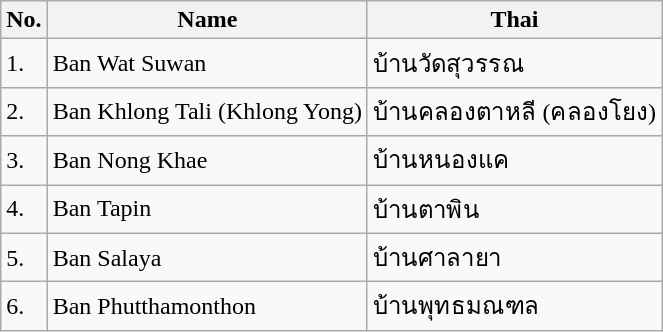<table class="wikitable sortable">
<tr>
<th>No.</th>
<th>Name</th>
<th>Thai</th>
</tr>
<tr>
<td>1.</td>
<td>Ban Wat Suwan</td>
<td>บ้านวัดสุวรรณ</td>
</tr>
<tr>
<td>2.</td>
<td>Ban Khlong Tali (Khlong Yong)</td>
<td>บ้านคลองตาหลี (คลองโยง)</td>
</tr>
<tr>
<td>3.</td>
<td>Ban Nong Khae</td>
<td>บ้านหนองแค</td>
</tr>
<tr>
<td>4.</td>
<td>Ban Tapin</td>
<td>บ้านตาพิน</td>
</tr>
<tr>
<td>5.</td>
<td>Ban Salaya</td>
<td>บ้านศาลายา</td>
</tr>
<tr>
<td>6.</td>
<td>Ban Phutthamonthon</td>
<td>บ้านพุทธมณฑล</td>
</tr>
</table>
